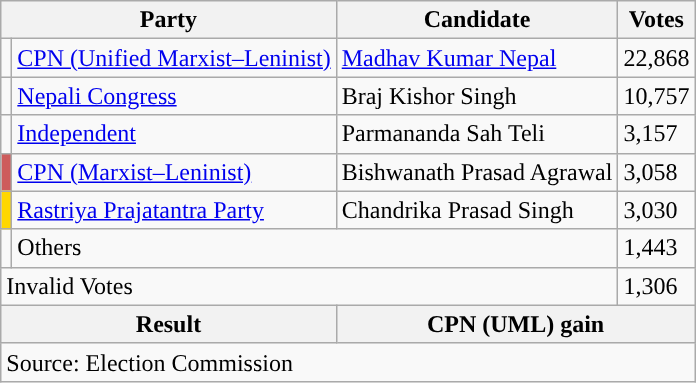<table class="wikitable">
<tr>
<th colspan="2">Party</th>
<th>Candidate</th>
<th>Votes</th>
</tr>
<tr>
<td style="background-color:"></td>
<td><a href='#'>CPN (Unified Marxist–Leninist)</a></td>
<td><a href='#'>Madhav Kumar Nepal</a></td>
<td>22,868</td>
</tr>
<tr>
<td style="background-color:"></td>
<td><a href='#'>Nepali Congress</a></td>
<td>Braj Kishor Singh</td>
<td>10,757</td>
</tr>
<tr>
<td style="background-color:"></td>
<td><a href='#'>Independent</a></td>
<td>Parmananda Sah Teli</td>
<td>3,157</td>
</tr>
<tr>
<td style="background-color:indianred"></td>
<td><a href='#'>CPN (Marxist–Leninist)</a></td>
<td>Bishwanath Prasad Agrawal</td>
<td>3,058</td>
</tr>
<tr>
<td style="background-color:gold"></td>
<td><a href='#'>Rastriya Prajatantra Party</a></td>
<td>Chandrika Prasad Singh</td>
<td>3,030</td>
</tr>
<tr>
<td></td>
<td colspan="2">Others</td>
<td>1,443</td>
</tr>
<tr>
<td colspan="3">Invalid Votes</td>
<td>1,306</td>
</tr>
<tr>
<th colspan="2">Result</th>
<th colspan="2">CPN (UML) gain</th>
</tr>
<tr>
<td colspan="4">Source: Election Commission</td>
</tr>
</table>
